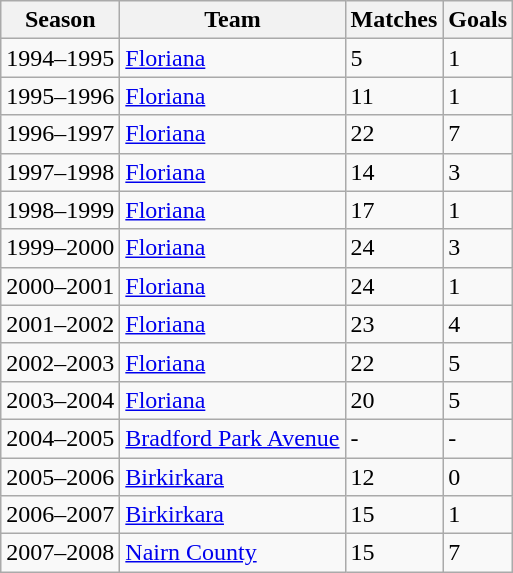<table class="wikitable">
<tr>
<th>Season</th>
<th>Team</th>
<th>Matches</th>
<th>Goals</th>
</tr>
<tr>
<td>1994–1995</td>
<td><a href='#'>Floriana</a></td>
<td>5</td>
<td>1</td>
</tr>
<tr>
<td>1995–1996</td>
<td><a href='#'>Floriana</a></td>
<td>11</td>
<td>1</td>
</tr>
<tr>
<td>1996–1997</td>
<td><a href='#'>Floriana</a></td>
<td>22</td>
<td>7</td>
</tr>
<tr>
<td>1997–1998</td>
<td><a href='#'>Floriana</a></td>
<td>14</td>
<td>3</td>
</tr>
<tr>
<td>1998–1999</td>
<td><a href='#'>Floriana</a></td>
<td>17</td>
<td>1</td>
</tr>
<tr>
<td>1999–2000</td>
<td><a href='#'>Floriana</a></td>
<td>24</td>
<td>3</td>
</tr>
<tr>
<td>2000–2001</td>
<td><a href='#'>Floriana</a></td>
<td>24</td>
<td>1</td>
</tr>
<tr>
<td>2001–2002</td>
<td><a href='#'>Floriana</a></td>
<td>23</td>
<td>4</td>
</tr>
<tr>
<td>2002–2003</td>
<td><a href='#'>Floriana</a></td>
<td>22</td>
<td>5</td>
</tr>
<tr>
<td>2003–2004</td>
<td><a href='#'>Floriana</a></td>
<td>20</td>
<td>5</td>
</tr>
<tr>
<td>2004–2005</td>
<td><a href='#'>Bradford Park Avenue</a></td>
<td>-</td>
<td>-</td>
</tr>
<tr>
<td>2005–2006</td>
<td><a href='#'>Birkirkara</a></td>
<td>12</td>
<td>0</td>
</tr>
<tr>
<td>2006–2007</td>
<td><a href='#'>Birkirkara</a></td>
<td>15</td>
<td>1</td>
</tr>
<tr>
<td>2007–2008</td>
<td><a href='#'>Nairn County</a></td>
<td>15</td>
<td>7</td>
</tr>
</table>
